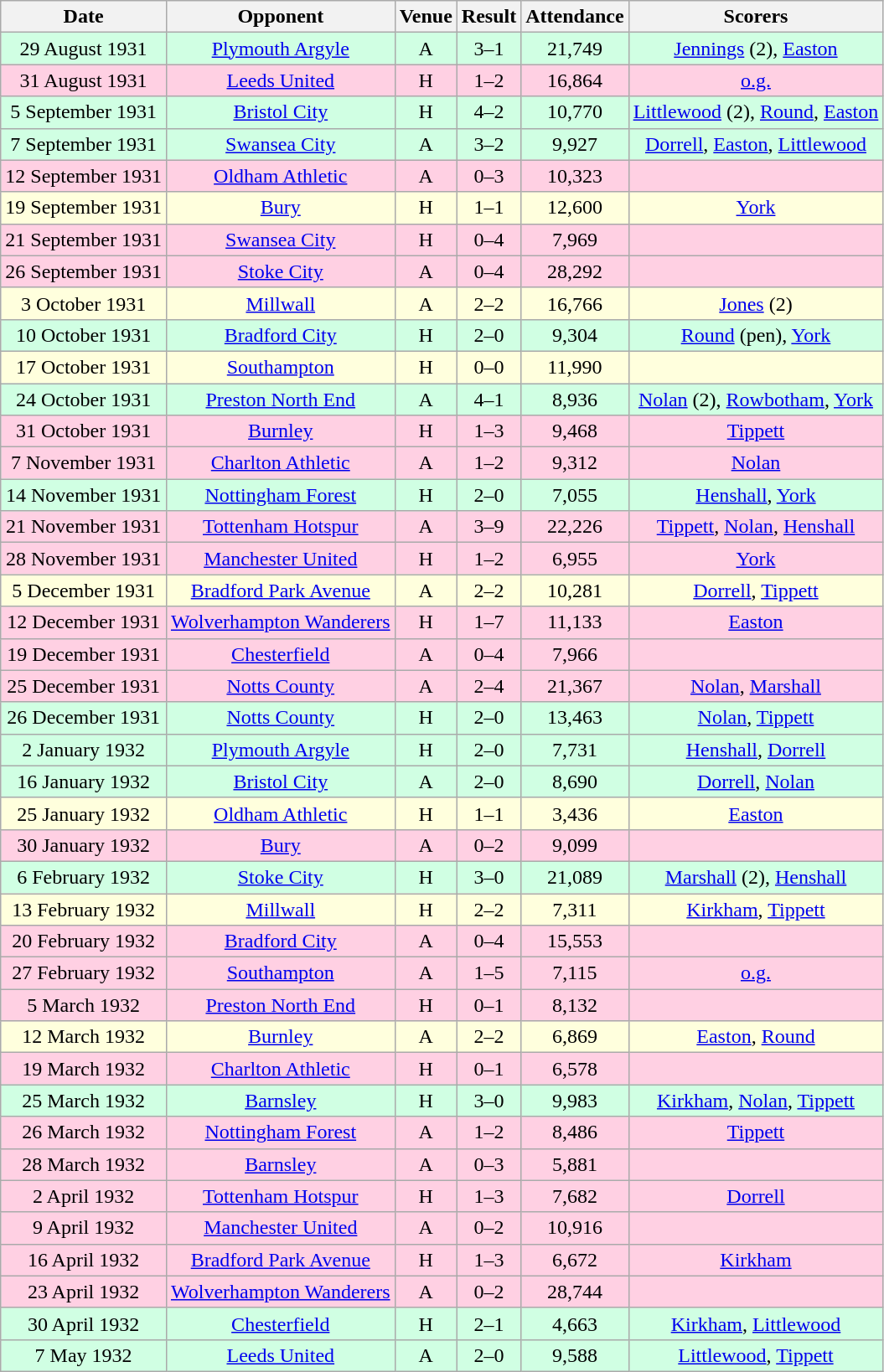<table class="wikitable sortable" style="text-align:center;">
<tr>
<th>Date</th>
<th>Opponent</th>
<th>Venue</th>
<th>Result</th>
<th>Attendance</th>
<th>Scorers</th>
</tr>
<tr style="background:#d0ffe3;">
<td>29 August 1931</td>
<td><a href='#'>Plymouth Argyle</a></td>
<td>A</td>
<td>3–1</td>
<td>21,749</td>
<td><a href='#'>Jennings</a> (2), <a href='#'>Easton</a></td>
</tr>
<tr style="background:#ffd0e3;">
<td>31 August 1931</td>
<td><a href='#'>Leeds United</a></td>
<td>H</td>
<td>1–2</td>
<td>16,864</td>
<td><a href='#'>o.g.</a></td>
</tr>
<tr style="background:#d0ffe3;">
<td>5 September 1931</td>
<td><a href='#'>Bristol City</a></td>
<td>H</td>
<td>4–2</td>
<td>10,770</td>
<td><a href='#'>Littlewood</a> (2), <a href='#'>Round</a>, <a href='#'>Easton</a></td>
</tr>
<tr style="background:#d0ffe3;">
<td>7 September 1931</td>
<td><a href='#'>Swansea City</a></td>
<td>A</td>
<td>3–2</td>
<td>9,927</td>
<td><a href='#'>Dorrell</a>, <a href='#'>Easton</a>, <a href='#'>Littlewood</a></td>
</tr>
<tr style="background:#ffd0e3;">
<td>12 September 1931</td>
<td><a href='#'>Oldham Athletic</a></td>
<td>A</td>
<td>0–3</td>
<td>10,323</td>
<td></td>
</tr>
<tr style="background:#ffd;">
<td>19 September 1931</td>
<td><a href='#'>Bury</a></td>
<td>H</td>
<td>1–1</td>
<td>12,600</td>
<td><a href='#'>York</a></td>
</tr>
<tr style="background:#ffd0e3;">
<td>21 September 1931</td>
<td><a href='#'>Swansea City</a></td>
<td>H</td>
<td>0–4</td>
<td>7,969</td>
<td></td>
</tr>
<tr style="background:#ffd0e3;">
<td>26 September 1931</td>
<td><a href='#'>Stoke City</a></td>
<td>A</td>
<td>0–4</td>
<td>28,292</td>
<td></td>
</tr>
<tr style="background:#ffd;">
<td>3 October 1931</td>
<td><a href='#'>Millwall</a></td>
<td>A</td>
<td>2–2</td>
<td>16,766</td>
<td><a href='#'>Jones</a> (2)</td>
</tr>
<tr style="background:#d0ffe3;">
<td>10 October 1931</td>
<td><a href='#'>Bradford City</a></td>
<td>H</td>
<td>2–0</td>
<td>9,304</td>
<td><a href='#'>Round</a> (pen), <a href='#'>York</a></td>
</tr>
<tr style="background:#ffd;">
<td>17 October 1931</td>
<td><a href='#'>Southampton</a></td>
<td>H</td>
<td>0–0</td>
<td>11,990</td>
<td></td>
</tr>
<tr style="background:#d0ffe3;">
<td>24 October 1931</td>
<td><a href='#'>Preston North End</a></td>
<td>A</td>
<td>4–1</td>
<td>8,936</td>
<td><a href='#'>Nolan</a> (2), <a href='#'>Rowbotham</a>, <a href='#'>York</a></td>
</tr>
<tr style="background:#ffd0e3;">
<td>31 October 1931</td>
<td><a href='#'>Burnley</a></td>
<td>H</td>
<td>1–3</td>
<td>9,468</td>
<td><a href='#'>Tippett</a></td>
</tr>
<tr style="background:#ffd0e3;">
<td>7 November 1931</td>
<td><a href='#'>Charlton Athletic</a></td>
<td>A</td>
<td>1–2</td>
<td>9,312</td>
<td><a href='#'>Nolan</a></td>
</tr>
<tr style="background:#d0ffe3;">
<td>14 November 1931</td>
<td><a href='#'>Nottingham Forest</a></td>
<td>H</td>
<td>2–0</td>
<td>7,055</td>
<td><a href='#'>Henshall</a>, <a href='#'>York</a></td>
</tr>
<tr style="background:#ffd0e3;">
<td>21 November 1931</td>
<td><a href='#'>Tottenham Hotspur</a></td>
<td>A</td>
<td>3–9</td>
<td>22,226</td>
<td><a href='#'>Tippett</a>, <a href='#'>Nolan</a>, <a href='#'>Henshall</a></td>
</tr>
<tr style="background:#ffd0e3;">
<td>28 November 1931</td>
<td><a href='#'>Manchester United</a></td>
<td>H</td>
<td>1–2</td>
<td>6,955</td>
<td><a href='#'>York</a></td>
</tr>
<tr style="background:#ffd;">
<td>5 December 1931</td>
<td><a href='#'>Bradford Park Avenue</a></td>
<td>A</td>
<td>2–2</td>
<td>10,281</td>
<td><a href='#'>Dorrell</a>, <a href='#'>Tippett</a></td>
</tr>
<tr style="background:#ffd0e3;">
<td>12 December 1931</td>
<td><a href='#'>Wolverhampton Wanderers</a></td>
<td>H</td>
<td>1–7</td>
<td>11,133</td>
<td><a href='#'>Easton</a></td>
</tr>
<tr style="background:#ffd0e3;">
<td>19 December 1931</td>
<td><a href='#'>Chesterfield</a></td>
<td>A</td>
<td>0–4</td>
<td>7,966</td>
<td></td>
</tr>
<tr style="background:#ffd0e3;">
<td>25 December 1931</td>
<td><a href='#'>Notts County</a></td>
<td>A</td>
<td>2–4</td>
<td>21,367</td>
<td><a href='#'>Nolan</a>, <a href='#'>Marshall</a></td>
</tr>
<tr style="background:#d0ffe3;">
<td>26 December 1931</td>
<td><a href='#'>Notts County</a></td>
<td>H</td>
<td>2–0</td>
<td>13,463</td>
<td><a href='#'>Nolan</a>, <a href='#'>Tippett</a></td>
</tr>
<tr style="background:#d0ffe3;">
<td>2 January 1932</td>
<td><a href='#'>Plymouth Argyle</a></td>
<td>H</td>
<td>2–0</td>
<td>7,731</td>
<td><a href='#'>Henshall</a>, <a href='#'>Dorrell</a></td>
</tr>
<tr style="background:#d0ffe3;">
<td>16 January 1932</td>
<td><a href='#'>Bristol City</a></td>
<td>A</td>
<td>2–0</td>
<td>8,690</td>
<td><a href='#'>Dorrell</a>, <a href='#'>Nolan</a></td>
</tr>
<tr style="background:#ffd;">
<td>25 January 1932</td>
<td><a href='#'>Oldham Athletic</a></td>
<td>H</td>
<td>1–1</td>
<td>3,436</td>
<td><a href='#'>Easton</a></td>
</tr>
<tr style="background:#ffd0e3;">
<td>30 January 1932</td>
<td><a href='#'>Bury</a></td>
<td>A</td>
<td>0–2</td>
<td>9,099</td>
<td></td>
</tr>
<tr style="background:#d0ffe3;">
<td>6 February 1932</td>
<td><a href='#'>Stoke City</a></td>
<td>H</td>
<td>3–0</td>
<td>21,089</td>
<td><a href='#'>Marshall</a> (2), <a href='#'>Henshall</a></td>
</tr>
<tr style="background:#ffd;">
<td>13 February 1932</td>
<td><a href='#'>Millwall</a></td>
<td>H</td>
<td>2–2</td>
<td>7,311</td>
<td><a href='#'>Kirkham</a>, <a href='#'>Tippett</a></td>
</tr>
<tr style="background:#ffd0e3;">
<td>20 February 1932</td>
<td><a href='#'>Bradford City</a></td>
<td>A</td>
<td>0–4</td>
<td>15,553</td>
<td></td>
</tr>
<tr style="background:#ffd0e3;">
<td>27 February 1932</td>
<td><a href='#'>Southampton</a></td>
<td>A</td>
<td>1–5</td>
<td>7,115</td>
<td><a href='#'>o.g.</a></td>
</tr>
<tr style="background:#ffd0e3;">
<td>5 March 1932</td>
<td><a href='#'>Preston North End</a></td>
<td>H</td>
<td>0–1</td>
<td>8,132</td>
<td></td>
</tr>
<tr style="background:#ffd;">
<td>12 March 1932</td>
<td><a href='#'>Burnley</a></td>
<td>A</td>
<td>2–2</td>
<td>6,869</td>
<td><a href='#'>Easton</a>, <a href='#'>Round</a></td>
</tr>
<tr style="background:#ffd0e3;">
<td>19 March 1932</td>
<td><a href='#'>Charlton Athletic</a></td>
<td>H</td>
<td>0–1</td>
<td>6,578</td>
<td></td>
</tr>
<tr style="background:#d0ffe3;">
<td>25 March 1932</td>
<td><a href='#'>Barnsley</a></td>
<td>H</td>
<td>3–0</td>
<td>9,983</td>
<td><a href='#'>Kirkham</a>, <a href='#'>Nolan</a>, <a href='#'>Tippett</a></td>
</tr>
<tr style="background:#ffd0e3;">
<td>26 March 1932</td>
<td><a href='#'>Nottingham Forest</a></td>
<td>A</td>
<td>1–2</td>
<td>8,486</td>
<td><a href='#'>Tippett</a></td>
</tr>
<tr style="background:#ffd0e3;">
<td>28 March 1932</td>
<td><a href='#'>Barnsley</a></td>
<td>A</td>
<td>0–3</td>
<td>5,881</td>
<td></td>
</tr>
<tr style="background:#ffd0e3;">
<td>2 April 1932</td>
<td><a href='#'>Tottenham Hotspur</a></td>
<td>H</td>
<td>1–3</td>
<td>7,682</td>
<td><a href='#'>Dorrell</a></td>
</tr>
<tr style="background:#ffd0e3;">
<td>9 April 1932</td>
<td><a href='#'>Manchester United</a></td>
<td>A</td>
<td>0–2</td>
<td>10,916</td>
<td></td>
</tr>
<tr style="background:#ffd0e3;">
<td>16 April 1932</td>
<td><a href='#'>Bradford Park Avenue</a></td>
<td>H</td>
<td>1–3</td>
<td>6,672</td>
<td><a href='#'>Kirkham</a></td>
</tr>
<tr style="background:#ffd0e3;">
<td>23 April 1932</td>
<td><a href='#'>Wolverhampton Wanderers</a></td>
<td>A</td>
<td>0–2</td>
<td>28,744</td>
<td></td>
</tr>
<tr style="background:#d0ffe3;">
<td>30 April 1932</td>
<td><a href='#'>Chesterfield</a></td>
<td>H</td>
<td>2–1</td>
<td>4,663</td>
<td><a href='#'>Kirkham</a>, <a href='#'>Littlewood</a></td>
</tr>
<tr style="background:#d0ffe3;">
<td>7 May 1932</td>
<td><a href='#'>Leeds United</a></td>
<td>A</td>
<td>2–0</td>
<td>9,588</td>
<td><a href='#'>Littlewood</a>, <a href='#'>Tippett</a></td>
</tr>
</table>
